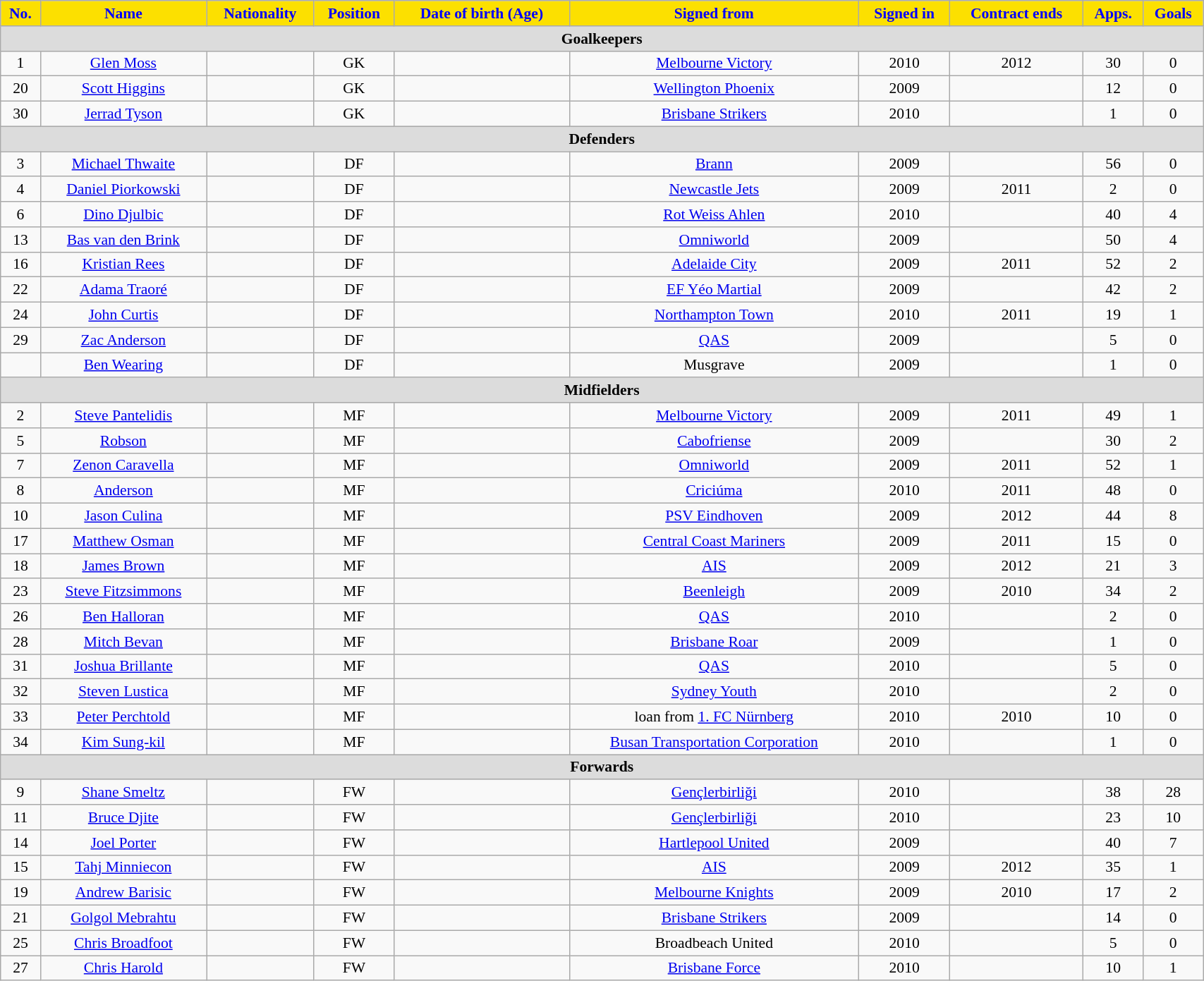<table class="wikitable"  style="text-align:center; font-size:90%; width:90%;">
<tr>
<th style="background:#FCE000; color:blue; text-align:center;">No.</th>
<th style="background:#FCE000; color:blue; text-align:center;">Name</th>
<th style="background:#FCE000; color:blue; text-align:center;">Nationality</th>
<th style="background:#FCE000; color:blue; text-align:center;">Position</th>
<th style="background:#FCE000; color:blue; text-align:center;">Date of birth (Age)</th>
<th style="background:#FCE000; color:blue; text-align:center;">Signed from</th>
<th style="background:#FCE000; color:blue; text-align:center;">Signed in</th>
<th style="background:#FCE000; color:blue; text-align:center;">Contract ends</th>
<th style="background:#FCE000; color:blue; text-align:center;">Apps.</th>
<th style="background:#FCE000; color:blue; text-align:center;">Goals</th>
</tr>
<tr>
<th colspan="11"  style="background:#dcdcdc; text-align:center;">Goalkeepers</th>
</tr>
<tr>
<td>1</td>
<td><a href='#'>Glen Moss</a></td>
<td></td>
<td>GK</td>
<td></td>
<td><a href='#'>Melbourne Victory</a></td>
<td>2010</td>
<td>2012</td>
<td>30</td>
<td>0</td>
</tr>
<tr>
<td>20</td>
<td><a href='#'>Scott Higgins</a></td>
<td></td>
<td>GK</td>
<td></td>
<td><a href='#'>Wellington Phoenix</a></td>
<td>2009</td>
<td></td>
<td>12</td>
<td>0</td>
</tr>
<tr>
<td>30</td>
<td><a href='#'>Jerrad Tyson</a></td>
<td></td>
<td>GK</td>
<td></td>
<td><a href='#'>Brisbane Strikers</a></td>
<td>2010</td>
<td></td>
<td>1</td>
<td>0</td>
</tr>
<tr>
<th colspan="11"  style="background:#dcdcdc; text-align:center;">Defenders</th>
</tr>
<tr>
<td>3</td>
<td><a href='#'>Michael Thwaite</a></td>
<td></td>
<td>DF</td>
<td></td>
<td><a href='#'>Brann</a></td>
<td>2009</td>
<td></td>
<td>56</td>
<td>0</td>
</tr>
<tr>
<td>4</td>
<td><a href='#'>Daniel Piorkowski</a></td>
<td></td>
<td>DF</td>
<td></td>
<td><a href='#'>Newcastle Jets</a></td>
<td>2009</td>
<td>2011</td>
<td>2</td>
<td>0</td>
</tr>
<tr>
<td>6</td>
<td><a href='#'>Dino Djulbic</a></td>
<td></td>
<td>DF</td>
<td></td>
<td><a href='#'>Rot Weiss Ahlen</a></td>
<td>2010</td>
<td></td>
<td>40</td>
<td>4</td>
</tr>
<tr>
<td>13</td>
<td><a href='#'>Bas van den Brink</a></td>
<td></td>
<td>DF</td>
<td></td>
<td><a href='#'>Omniworld</a></td>
<td>2009</td>
<td></td>
<td>50</td>
<td>4</td>
</tr>
<tr>
<td>16</td>
<td><a href='#'>Kristian Rees</a></td>
<td></td>
<td>DF</td>
<td></td>
<td><a href='#'>Adelaide City</a></td>
<td>2009</td>
<td>2011</td>
<td>52</td>
<td>2</td>
</tr>
<tr>
<td>22</td>
<td><a href='#'>Adama Traoré</a></td>
<td></td>
<td>DF</td>
<td></td>
<td><a href='#'>EF Yéo Martial</a></td>
<td>2009</td>
<td></td>
<td>42</td>
<td>2</td>
</tr>
<tr>
<td>24</td>
<td><a href='#'>John Curtis</a></td>
<td></td>
<td>DF</td>
<td></td>
<td><a href='#'>Northampton Town</a></td>
<td>2010</td>
<td>2011</td>
<td>19</td>
<td>1</td>
</tr>
<tr>
<td>29</td>
<td><a href='#'>Zac Anderson</a></td>
<td></td>
<td>DF</td>
<td></td>
<td><a href='#'>QAS</a></td>
<td>2009</td>
<td></td>
<td>5</td>
<td>0</td>
</tr>
<tr>
<td></td>
<td><a href='#'>Ben Wearing</a></td>
<td></td>
<td>DF</td>
<td></td>
<td>Musgrave</td>
<td>2009</td>
<td></td>
<td>1</td>
<td>0</td>
</tr>
<tr>
<th colspan="11"  style="background:#dcdcdc; text-align:center;">Midfielders</th>
</tr>
<tr>
<td>2</td>
<td><a href='#'>Steve Pantelidis</a></td>
<td></td>
<td>MF</td>
<td></td>
<td><a href='#'>Melbourne Victory</a></td>
<td>2009</td>
<td>2011</td>
<td>49</td>
<td>1</td>
</tr>
<tr>
<td>5</td>
<td><a href='#'>Robson</a></td>
<td></td>
<td>MF</td>
<td></td>
<td><a href='#'>Cabofriense</a></td>
<td>2009</td>
<td></td>
<td>30</td>
<td>2</td>
</tr>
<tr>
<td>7</td>
<td><a href='#'>Zenon Caravella</a></td>
<td></td>
<td>MF</td>
<td></td>
<td><a href='#'>Omniworld</a></td>
<td>2009</td>
<td>2011</td>
<td>52</td>
<td>1</td>
</tr>
<tr>
<td>8</td>
<td><a href='#'>Anderson</a></td>
<td></td>
<td>MF</td>
<td></td>
<td><a href='#'>Criciúma</a></td>
<td>2010</td>
<td>2011</td>
<td>48</td>
<td>0</td>
</tr>
<tr>
<td>10</td>
<td><a href='#'>Jason Culina</a></td>
<td></td>
<td>MF</td>
<td></td>
<td><a href='#'>PSV Eindhoven</a></td>
<td>2009</td>
<td>2012</td>
<td>44</td>
<td>8</td>
</tr>
<tr>
<td>17</td>
<td><a href='#'>Matthew Osman</a></td>
<td></td>
<td>MF</td>
<td></td>
<td><a href='#'>Central Coast Mariners</a></td>
<td>2009</td>
<td>2011</td>
<td>15</td>
<td>0</td>
</tr>
<tr>
<td>18</td>
<td><a href='#'>James Brown</a></td>
<td></td>
<td>MF</td>
<td></td>
<td><a href='#'>AIS</a></td>
<td>2009</td>
<td>2012</td>
<td>21</td>
<td>3</td>
</tr>
<tr>
<td>23</td>
<td><a href='#'>Steve Fitzsimmons</a></td>
<td></td>
<td>MF</td>
<td></td>
<td><a href='#'>Beenleigh</a></td>
<td>2009</td>
<td>2010</td>
<td>34</td>
<td>2</td>
</tr>
<tr>
<td>26</td>
<td><a href='#'>Ben Halloran</a></td>
<td></td>
<td>MF</td>
<td></td>
<td><a href='#'>QAS</a></td>
<td>2010</td>
<td></td>
<td>2</td>
<td>0</td>
</tr>
<tr>
<td>28</td>
<td><a href='#'>Mitch Bevan</a></td>
<td></td>
<td>MF</td>
<td></td>
<td><a href='#'>Brisbane Roar</a></td>
<td>2009</td>
<td></td>
<td>1</td>
<td>0</td>
</tr>
<tr>
<td>31</td>
<td><a href='#'>Joshua Brillante</a></td>
<td></td>
<td>MF</td>
<td></td>
<td><a href='#'>QAS</a></td>
<td>2010</td>
<td></td>
<td>5</td>
<td>0</td>
</tr>
<tr>
<td>32</td>
<td><a href='#'>Steven Lustica</a></td>
<td></td>
<td>MF</td>
<td></td>
<td><a href='#'>Sydney Youth</a></td>
<td>2010</td>
<td></td>
<td>2</td>
<td>0</td>
</tr>
<tr>
<td>33</td>
<td><a href='#'>Peter Perchtold</a></td>
<td></td>
<td>MF</td>
<td></td>
<td>loan from <a href='#'>1. FC Nürnberg</a></td>
<td>2010</td>
<td>2010</td>
<td>10</td>
<td>0</td>
</tr>
<tr>
<td>34</td>
<td><a href='#'>Kim Sung-kil</a></td>
<td></td>
<td>MF</td>
<td></td>
<td><a href='#'>Busan Transportation Corporation</a></td>
<td>2010</td>
<td></td>
<td>1</td>
<td>0</td>
</tr>
<tr>
<th colspan="11"  style="background:#dcdcdc; text-align:center;">Forwards</th>
</tr>
<tr>
<td>9</td>
<td><a href='#'>Shane Smeltz</a></td>
<td></td>
<td>FW</td>
<td></td>
<td><a href='#'>Gençlerbirliği</a></td>
<td>2010</td>
<td></td>
<td>38</td>
<td>28</td>
</tr>
<tr>
<td>11</td>
<td><a href='#'>Bruce Djite</a></td>
<td></td>
<td>FW</td>
<td></td>
<td><a href='#'>Gençlerbirliği</a></td>
<td>2010</td>
<td></td>
<td>23</td>
<td>10</td>
</tr>
<tr>
<td>14</td>
<td><a href='#'>Joel Porter</a></td>
<td></td>
<td>FW</td>
<td></td>
<td><a href='#'>Hartlepool United</a></td>
<td>2009</td>
<td></td>
<td>40</td>
<td>7</td>
</tr>
<tr>
<td>15</td>
<td><a href='#'>Tahj Minniecon</a></td>
<td></td>
<td>FW</td>
<td></td>
<td><a href='#'>AIS</a></td>
<td>2009</td>
<td>2012</td>
<td>35</td>
<td>1</td>
</tr>
<tr>
<td>19</td>
<td><a href='#'>Andrew Barisic</a></td>
<td></td>
<td>FW</td>
<td></td>
<td><a href='#'>Melbourne Knights</a></td>
<td>2009</td>
<td>2010</td>
<td>17</td>
<td>2</td>
</tr>
<tr>
<td>21</td>
<td><a href='#'>Golgol Mebrahtu</a></td>
<td></td>
<td>FW</td>
<td></td>
<td><a href='#'>Brisbane Strikers</a></td>
<td>2009</td>
<td></td>
<td>14</td>
<td>0</td>
</tr>
<tr>
<td>25</td>
<td><a href='#'>Chris Broadfoot</a></td>
<td></td>
<td>FW</td>
<td></td>
<td>Broadbeach United</td>
<td>2010</td>
<td></td>
<td>5</td>
<td>0</td>
</tr>
<tr>
<td>27</td>
<td><a href='#'>Chris Harold</a></td>
<td></td>
<td>FW</td>
<td></td>
<td><a href='#'>Brisbane Force</a></td>
<td>2010</td>
<td></td>
<td>10</td>
<td>1</td>
</tr>
</table>
